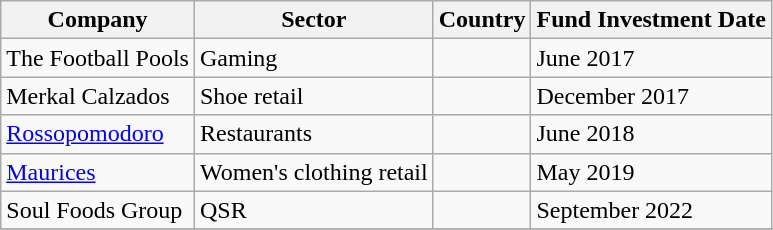<table class="wikitable">
<tr>
<th>Company</th>
<th>Sector</th>
<th>Country</th>
<th>Fund Investment Date</th>
</tr>
<tr>
<td>The Football Pools</td>
<td>Gaming</td>
<td></td>
<td>June 2017</td>
</tr>
<tr>
<td>Merkal Calzados</td>
<td>Shoe retail</td>
<td></td>
<td>December 2017</td>
</tr>
<tr>
<td><a href='#'>Rossopomodoro</a></td>
<td>Restaurants</td>
<td></td>
<td>June 2018</td>
</tr>
<tr>
<td><a href='#'>Maurices</a></td>
<td>Women's clothing retail</td>
<td></td>
<td>May 2019</td>
</tr>
<tr>
<td>Soul Foods Group</td>
<td>QSR</td>
<td> </td>
<td>September 2022</td>
</tr>
<tr>
</tr>
</table>
